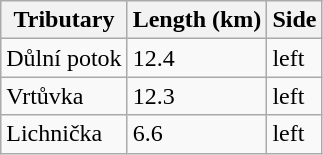<table class="wikitable">
<tr>
<th>Tributary</th>
<th>Length (km)</th>
<th>Side</th>
</tr>
<tr>
<td>Důlní potok</td>
<td>12.4</td>
<td>left</td>
</tr>
<tr>
<td>Vrtůvka</td>
<td>12.3</td>
<td>left</td>
</tr>
<tr>
<td>Lichnička</td>
<td>6.6</td>
<td>left</td>
</tr>
</table>
